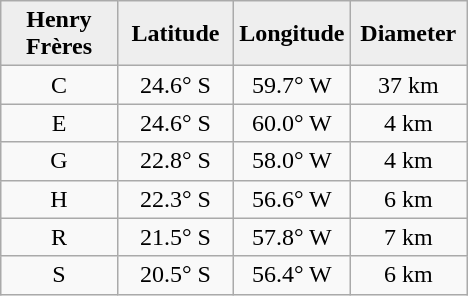<table class="wikitable">
<tr>
<th width="25%" style="background:#eeeeee;">Henry<br>Frères</th>
<th width="25%" style="background:#eeeeee;">Latitude</th>
<th width="25%" style="background:#eeeeee;">Longitude</th>
<th width="25%" style="background:#eeeeee;">Diameter</th>
</tr>
<tr>
<td align="center">C</td>
<td align="center">24.6° S</td>
<td align="center">59.7° W</td>
<td align="center">37 km</td>
</tr>
<tr>
<td align="center">E</td>
<td align="center">24.6° S</td>
<td align="center">60.0° W</td>
<td align="center">4 km</td>
</tr>
<tr>
<td align="center">G</td>
<td align="center">22.8° S</td>
<td align="center">58.0° W</td>
<td align="center">4 km</td>
</tr>
<tr>
<td align="center">H</td>
<td align="center">22.3° S</td>
<td align="center">56.6° W</td>
<td align="center">6 km</td>
</tr>
<tr>
<td align="center">R</td>
<td align="center">21.5° S</td>
<td align="center">57.8° W</td>
<td align="center">7 km</td>
</tr>
<tr>
<td align="center">S</td>
<td align="center">20.5° S</td>
<td align="center">56.4° W</td>
<td align="center">6 km</td>
</tr>
</table>
